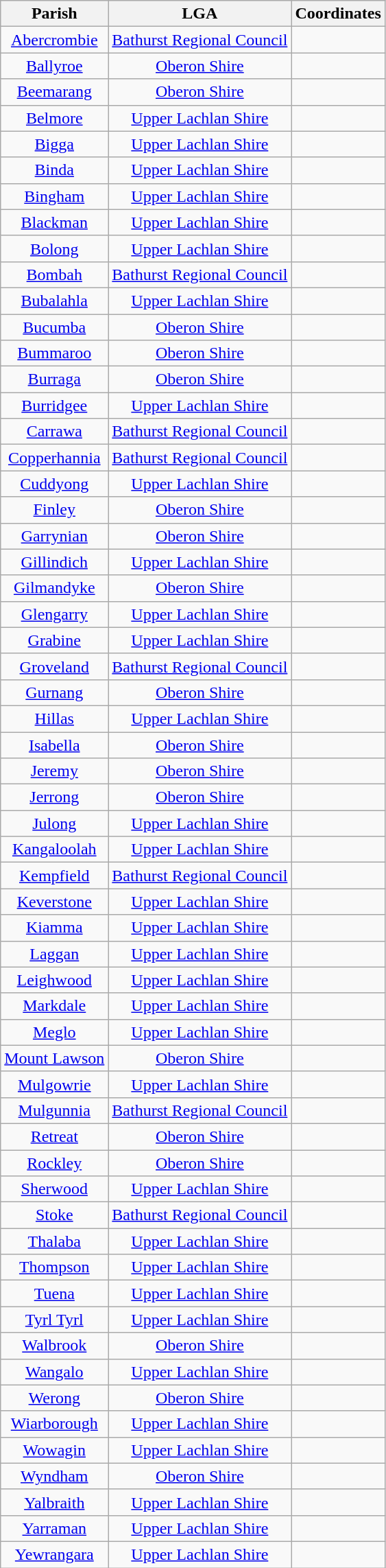<table class="wikitable" style="text-align:center">
<tr>
<th>Parish</th>
<th>LGA</th>
<th>Coordinates</th>
</tr>
<tr>
<td><a href='#'>Abercrombie</a></td>
<td><a href='#'>Bathurst Regional Council</a></td>
<td></td>
</tr>
<tr>
<td><a href='#'>Ballyroe</a></td>
<td><a href='#'>Oberon Shire</a></td>
<td></td>
</tr>
<tr>
<td><a href='#'>Beemarang</a></td>
<td><a href='#'>Oberon Shire</a></td>
<td></td>
</tr>
<tr>
<td><a href='#'>Belmore</a></td>
<td><a href='#'>Upper Lachlan Shire</a></td>
<td></td>
</tr>
<tr>
<td><a href='#'>Bigga</a></td>
<td><a href='#'>Upper Lachlan Shire</a></td>
<td></td>
</tr>
<tr>
<td><a href='#'>Binda</a></td>
<td><a href='#'>Upper Lachlan Shire</a></td>
<td></td>
</tr>
<tr>
<td><a href='#'>Bingham</a></td>
<td><a href='#'>Upper Lachlan Shire</a></td>
<td></td>
</tr>
<tr>
<td><a href='#'>Blackman</a></td>
<td><a href='#'>Upper Lachlan Shire</a></td>
<td></td>
</tr>
<tr>
<td><a href='#'>Bolong</a></td>
<td><a href='#'>Upper Lachlan Shire</a></td>
<td></td>
</tr>
<tr>
<td><a href='#'>Bombah</a></td>
<td><a href='#'>Bathurst Regional Council</a></td>
<td></td>
</tr>
<tr>
<td><a href='#'>Bubalahla</a></td>
<td><a href='#'>Upper Lachlan Shire</a></td>
<td></td>
</tr>
<tr>
<td><a href='#'>Bucumba</a></td>
<td><a href='#'>Oberon Shire</a></td>
<td></td>
</tr>
<tr>
<td><a href='#'>Bummaroo</a></td>
<td><a href='#'>Oberon Shire</a></td>
<td></td>
</tr>
<tr>
<td><a href='#'>Burraga</a></td>
<td><a href='#'>Oberon Shire</a></td>
<td></td>
</tr>
<tr>
<td><a href='#'>Burridgee</a></td>
<td><a href='#'>Upper Lachlan Shire</a></td>
<td></td>
</tr>
<tr>
<td><a href='#'>Carrawa</a></td>
<td><a href='#'>Bathurst Regional Council</a></td>
<td></td>
</tr>
<tr>
<td><a href='#'>Copperhannia</a></td>
<td><a href='#'>Bathurst Regional Council</a></td>
<td></td>
</tr>
<tr>
<td><a href='#'>Cuddyong</a></td>
<td><a href='#'>Upper Lachlan Shire</a></td>
<td></td>
</tr>
<tr>
<td><a href='#'>Finley</a></td>
<td><a href='#'>Oberon Shire</a></td>
<td></td>
</tr>
<tr>
<td><a href='#'>Garrynian</a></td>
<td><a href='#'>Oberon Shire</a></td>
<td></td>
</tr>
<tr>
<td><a href='#'>Gillindich</a></td>
<td><a href='#'>Upper Lachlan Shire</a></td>
<td></td>
</tr>
<tr>
<td><a href='#'>Gilmandyke</a></td>
<td><a href='#'>Oberon Shire</a></td>
<td></td>
</tr>
<tr>
<td><a href='#'>Glengarry</a></td>
<td><a href='#'>Upper Lachlan Shire</a></td>
<td></td>
</tr>
<tr>
<td><a href='#'>Grabine</a></td>
<td><a href='#'>Upper Lachlan Shire</a></td>
<td></td>
</tr>
<tr>
<td><a href='#'>Groveland</a></td>
<td><a href='#'>Bathurst Regional Council</a></td>
<td></td>
</tr>
<tr>
<td><a href='#'>Gurnang</a></td>
<td><a href='#'>Oberon Shire</a></td>
<td></td>
</tr>
<tr>
<td><a href='#'>Hillas</a></td>
<td><a href='#'>Upper Lachlan Shire</a></td>
<td></td>
</tr>
<tr>
<td><a href='#'>Isabella</a></td>
<td><a href='#'>Oberon Shire</a></td>
<td></td>
</tr>
<tr>
<td><a href='#'>Jeremy</a></td>
<td><a href='#'>Oberon Shire</a></td>
<td></td>
</tr>
<tr>
<td><a href='#'>Jerrong</a></td>
<td><a href='#'>Oberon Shire</a></td>
<td></td>
</tr>
<tr>
<td><a href='#'>Julong</a></td>
<td><a href='#'>Upper Lachlan Shire</a></td>
<td></td>
</tr>
<tr>
<td><a href='#'>Kangaloolah</a></td>
<td><a href='#'>Upper Lachlan Shire</a></td>
<td></td>
</tr>
<tr>
<td><a href='#'>Kempfield</a></td>
<td><a href='#'>Bathurst Regional Council</a></td>
<td></td>
</tr>
<tr>
<td><a href='#'>Keverstone</a></td>
<td><a href='#'>Upper Lachlan Shire</a></td>
<td></td>
</tr>
<tr>
<td><a href='#'>Kiamma</a></td>
<td><a href='#'>Upper Lachlan Shire</a></td>
<td></td>
</tr>
<tr>
<td><a href='#'>Laggan</a></td>
<td><a href='#'>Upper Lachlan Shire</a></td>
<td></td>
</tr>
<tr>
<td><a href='#'>Leighwood</a></td>
<td><a href='#'>Upper Lachlan Shire</a></td>
<td></td>
</tr>
<tr>
<td><a href='#'>Markdale</a></td>
<td><a href='#'>Upper Lachlan Shire</a></td>
<td></td>
</tr>
<tr>
<td><a href='#'>Meglo</a></td>
<td><a href='#'>Upper Lachlan Shire</a></td>
<td></td>
</tr>
<tr>
<td><a href='#'>Mount Lawson</a></td>
<td><a href='#'>Oberon Shire</a></td>
<td></td>
</tr>
<tr>
<td><a href='#'>Mulgowrie</a></td>
<td><a href='#'>Upper Lachlan Shire</a></td>
<td></td>
</tr>
<tr>
<td><a href='#'>Mulgunnia</a></td>
<td><a href='#'>Bathurst Regional Council</a></td>
<td></td>
</tr>
<tr>
<td><a href='#'>Retreat</a></td>
<td><a href='#'>Oberon Shire</a></td>
<td></td>
</tr>
<tr>
<td><a href='#'>Rockley</a></td>
<td><a href='#'>Oberon Shire</a></td>
<td></td>
</tr>
<tr>
<td><a href='#'>Sherwood</a></td>
<td><a href='#'>Upper Lachlan Shire</a></td>
<td></td>
</tr>
<tr>
<td><a href='#'>Stoke</a></td>
<td><a href='#'>Bathurst Regional Council</a></td>
<td></td>
</tr>
<tr>
<td><a href='#'>Thalaba</a></td>
<td><a href='#'>Upper Lachlan Shire</a></td>
<td></td>
</tr>
<tr>
<td><a href='#'>Thompson</a></td>
<td><a href='#'>Upper Lachlan Shire</a></td>
<td></td>
</tr>
<tr>
<td><a href='#'>Tuena</a></td>
<td><a href='#'>Upper Lachlan Shire</a></td>
<td></td>
</tr>
<tr>
<td><a href='#'>Tyrl Tyrl</a></td>
<td><a href='#'>Upper Lachlan Shire</a></td>
<td></td>
</tr>
<tr>
<td><a href='#'>Walbrook</a></td>
<td><a href='#'>Oberon Shire</a></td>
<td></td>
</tr>
<tr>
<td><a href='#'>Wangalo</a></td>
<td><a href='#'>Upper Lachlan Shire</a></td>
<td></td>
</tr>
<tr>
<td><a href='#'>Werong</a></td>
<td><a href='#'>Oberon Shire</a></td>
<td></td>
</tr>
<tr>
<td><a href='#'>Wiarborough</a></td>
<td><a href='#'>Upper Lachlan Shire</a></td>
<td></td>
</tr>
<tr>
<td><a href='#'>Wowagin</a></td>
<td><a href='#'>Upper Lachlan Shire</a></td>
<td></td>
</tr>
<tr>
<td><a href='#'>Wyndham</a></td>
<td><a href='#'>Oberon Shire</a></td>
<td></td>
</tr>
<tr>
<td><a href='#'>Yalbraith</a></td>
<td><a href='#'>Upper Lachlan Shire</a></td>
<td></td>
</tr>
<tr>
<td><a href='#'>Yarraman</a></td>
<td><a href='#'>Upper Lachlan Shire</a></td>
<td></td>
</tr>
<tr>
<td><a href='#'>Yewrangara</a></td>
<td><a href='#'>Upper Lachlan Shire</a></td>
<td></td>
</tr>
</table>
